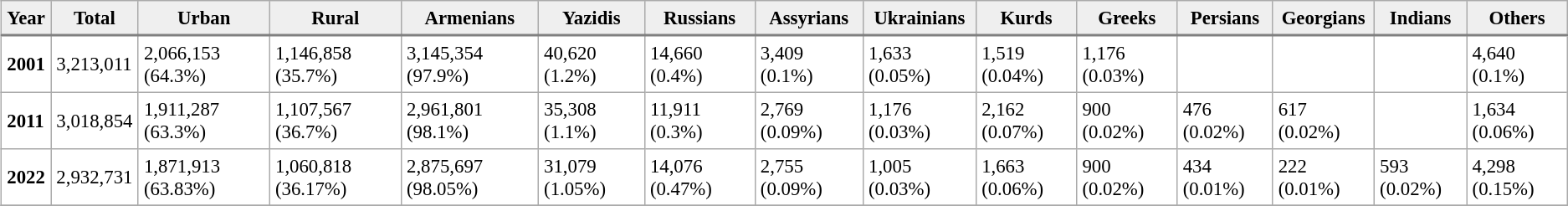<table align=center border=1 cellpadding=4 cellspacing=0 style="margin: 0 0 0 1em; background: #ffffff; border: 1px #aaaaaa solid; border-collapse: collapse; text-align:left; font-size: 95%;">
<tr style="text-align:center; background: #efefef; border-bottom:2px solid gray;">
<th>Year</th>
<th>Total</th>
<th>Urban</th>
<th>Rural</th>
<th>Armenians</th>
<th>Yazidis</th>
<th>Russians</th>
<th>Assyrians</th>
<th>Ukrainians</th>
<th>Kurds</th>
<th>Greeks</th>
<th>Persians</th>
<th>Georgians</th>
<th>Indians</th>
<th>Others</th>
</tr>
<tr>
<td align="center"><strong>2001</strong></td>
<td align="left">3,213,011</td>
<td align="left">2,066,153 (64.3%)</td>
<td align="left">1,146,858 (35.7%)</td>
<td align="left">3,145,354 (97.9%)</td>
<td align="left">40,620 (1.2%)</td>
<td align="left">14,660 (0.4%)</td>
<td align="left">3,409 (0.1%)</td>
<td align="left">1,633 (0.05%)</td>
<td align="left">1,519 (0.04%)</td>
<td align="left">1,176 (0.03%)</td>
<td></td>
<td></td>
<td></td>
<td align="left">4,640 (0.1%)</td>
</tr>
<tr>
<td><strong>2011</strong></td>
<td>3,018,854 </td>
<td>1,911,287 (63.3%) </td>
<td>1,107,567 (36.7%) </td>
<td>2,961,801 (98.1%) </td>
<td>35,308 (1.1%) </td>
<td>11,911 (0.3%) </td>
<td>2,769 (0.09%) </td>
<td>1,176 (0.03%) </td>
<td>2,162 (0.07%) </td>
<td>900 (0.02%) </td>
<td>476 (0.02%)</td>
<td>617 (0.02%)</td>
<td></td>
<td>1,634 (0.06%) </td>
</tr>
<tr>
<td><strong>2022</strong></td>
<td>2,932,731 </td>
<td>1,871,913 (63.83%) </td>
<td>1,060,818 (36.17%) </td>
<td>2,875,697 (98.05%) </td>
<td>31,079 (1.05%) </td>
<td>14,076 (0.47%) </td>
<td>2,755 (0.09%) </td>
<td>1,005 (0.03%) </td>
<td>1,663 (0.06%) </td>
<td>900 (0.02%) </td>
<td>434 (0.01%) </td>
<td>222 (0.01%) </td>
<td>593 (0.02%)</td>
<td>4,298 (0.15%) </td>
</tr>
<tr>
</tr>
</table>
